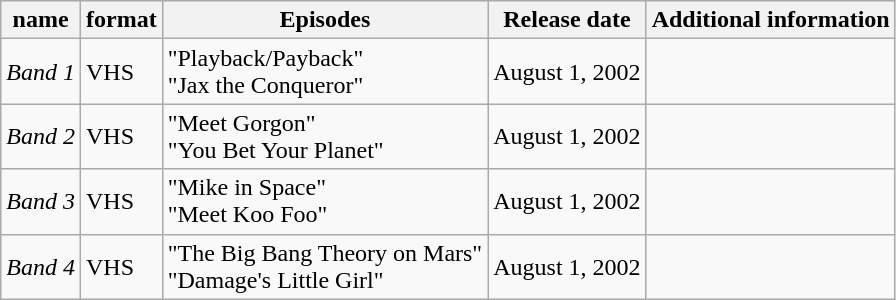<table class="wikitable">
<tr>
<th>name</th>
<th>format</th>
<th>Episodes</th>
<th>Release date</th>
<th>Additional information</th>
</tr>
<tr>
<td><em>Band 1</em></td>
<td>VHS</td>
<td>"Playback/Payback"<br>"Jax the Conqueror"</td>
<td>August 1, 2002</td>
<td></td>
</tr>
<tr>
<td><em>Band 2</em></td>
<td>VHS</td>
<td>"Meet Gorgon"<br>"You Bet Your Planet"</td>
<td>August 1, 2002</td>
<td></td>
</tr>
<tr>
<td><em>Band 3</em></td>
<td>VHS</td>
<td>"Mike in Space"<br>"Meet Koo Foo"</td>
<td>August 1, 2002</td>
<td></td>
</tr>
<tr>
<td><em>Band 4</em></td>
<td>VHS</td>
<td>"The Big Bang Theory on Mars"<br>"Damage's Little Girl"</td>
<td>August 1, 2002</td>
<td></td>
</tr>
</table>
